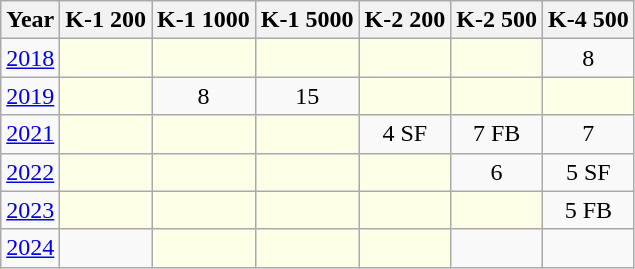<table class="wikitable" style="text-align:center;">
<tr>
<th>Year</th>
<th>K-1 200</th>
<th>K-1 1000</th>
<th>K-1 5000</th>
<th>K-2 200</th>
<th>K-2 500</th>
<th>K-4 500</th>
</tr>
<tr>
<td><a href='#'>2018</a></td>
<td style="background:#fdffe7"></td>
<td style="background:#fdffe7"></td>
<td style="background:#fdffe7"></td>
<td style="background:#fdffe7"></td>
<td style="background:#fdffe7"></td>
<td>8</td>
</tr>
<tr>
<td><a href='#'>2019</a></td>
<td style="background:#fdffe7"></td>
<td>8</td>
<td>15</td>
<td style="background:#fdffe7"></td>
<td style="background:#fdffe7"></td>
<td style="background:#fdffe7"></td>
</tr>
<tr>
<td><a href='#'>2021</a></td>
<td style="background:#fdffe7"></td>
<td style="background:#fdffe7"></td>
<td style="background:#fdffe7"></td>
<td>4 SF</td>
<td>7 FB</td>
<td>7</td>
</tr>
<tr>
<td><a href='#'>2022</a></td>
<td style="background:#fdffe7"></td>
<td style="background:#fdffe7"></td>
<td style="background:#fdffe7"></td>
<td style="background:#fdffe7"></td>
<td>6</td>
<td>5 SF</td>
</tr>
<tr>
<td><a href='#'>2023</a></td>
<td style="background:#fdffe7"></td>
<td style="background:#fdffe7"></td>
<td style="background:#fdffe7"></td>
<td style="background:#fdffe7"></td>
<td style="background:#fdffe7"></td>
<td>5 FB</td>
</tr>
<tr>
<td><a href='#'>2024</a></td>
<td></td>
<td style="background:#fdffe7"></td>
<td style="background:#fdffe7"></td>
<td style="background:#fdffe7"></td>
<td></td>
<td></td>
</tr>
</table>
